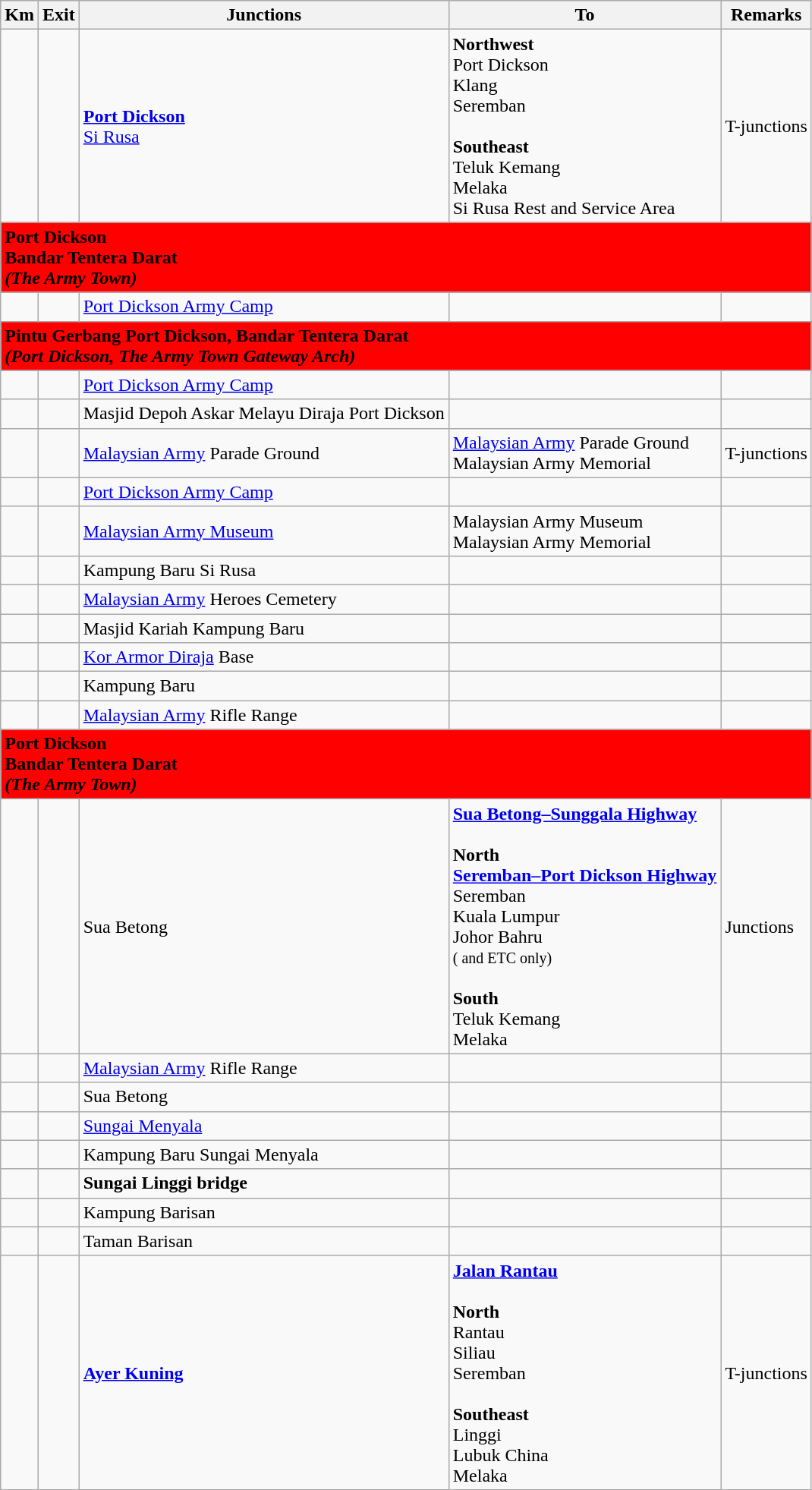<table class="wikitable">
<tr>
<th>Km</th>
<th>Exit</th>
<th>Junctions</th>
<th>To</th>
<th>Remarks</th>
</tr>
<tr>
<td></td>
<td></td>
<td><strong><a href='#'>Port Dickson</a></strong><br><a href='#'>Si Rusa</a></td>
<td><strong>Northwest</strong><br> Port Dickson<br> Klang<br> Seremban<br><br><strong>Southeast</strong><br> Teluk Kemang<br> Melaka<br> Si Rusa Rest and Service Area</td>
<td>T-junctions</td>
</tr>
<tr>
<td style="width:600px" colspan="6" style="text-align:center" bgcolor="red"><strong><span>Port Dickson<br>Bandar Tentera Darat<br><em>(The Army Town)</em></span></strong></td>
</tr>
<tr>
<td></td>
<td></td>
<td><a href='#'>Port Dickson Army Camp</a></td>
<td></td>
<td></td>
</tr>
<tr>
<td style="width:600px" colspan="6" style="text-align:center" bgcolor="red"><strong><span>Pintu Gerbang Port Dickson, Bandar Tentera Darat<br><em>(Port Dickson, The Army Town Gateway Arch)</em></span></strong></td>
</tr>
<tr>
<td></td>
<td></td>
<td><a href='#'>Port Dickson Army Camp</a></td>
<td></td>
<td></td>
</tr>
<tr>
<td></td>
<td></td>
<td>Masjid Depoh Askar Melayu Diraja Port Dickson</td>
<td></td>
<td></td>
</tr>
<tr>
<td></td>
<td></td>
<td><a href='#'>Malaysian Army</a> Parade Ground</td>
<td><a href='#'>Malaysian Army</a> Parade Ground<br>Malaysian Army Memorial</td>
<td>T-junctions</td>
</tr>
<tr>
<td></td>
<td></td>
<td><a href='#'>Port Dickson Army Camp</a></td>
<td></td>
<td></td>
</tr>
<tr>
<td></td>
<td></td>
<td> <a href='#'>Malaysian Army Museum</a></td>
<td>Malaysian Army Museum<br>Malaysian Army Memorial<br></td>
<td></td>
</tr>
<tr>
<td></td>
<td></td>
<td>Kampung Baru Si Rusa</td>
<td></td>
<td></td>
</tr>
<tr>
<td></td>
<td></td>
<td><a href='#'>Malaysian Army</a> Heroes Cemetery</td>
<td></td>
<td></td>
</tr>
<tr>
<td></td>
<td></td>
<td>Masjid Kariah Kampung Baru</td>
<td></td>
<td></td>
</tr>
<tr>
<td></td>
<td></td>
<td><a href='#'>Kor Armor Diraja</a> Base</td>
<td></td>
<td></td>
</tr>
<tr>
<td></td>
<td></td>
<td>Kampung Baru</td>
<td></td>
<td></td>
</tr>
<tr>
<td></td>
<td></td>
<td><a href='#'>Malaysian Army</a> Rifle Range</td>
<td></td>
<td></td>
</tr>
<tr>
<td style="width:600px" colspan="6" style="text-align:center" bgcolor="red"><strong><span>Port Dickson<br>Bandar Tentera Darat<br><em>(The Army Town)</em></span></strong></td>
</tr>
<tr>
<td></td>
<td></td>
<td>Sua Betong</td>
<td> <strong><a href='#'>Sua Betong–Sunggala Highway</a></strong><br><br><strong>North</strong><br> <strong><a href='#'>Seremban–Port Dickson Highway</a></strong><br> Seremban<br>  Kuala Lumpur<br>  Johor Bahru<br><small>( and  ETC only)</small><br><br><strong>South</strong><br> Teluk Kemang<br> Melaka</td>
<td>Junctions</td>
</tr>
<tr>
<td></td>
<td></td>
<td><a href='#'>Malaysian Army</a> Rifle Range</td>
<td></td>
<td></td>
</tr>
<tr>
<td></td>
<td></td>
<td>Sua Betong</td>
<td></td>
<td></td>
</tr>
<tr>
<td></td>
<td></td>
<td><a href='#'>Sungai Menyala</a></td>
<td></td>
<td></td>
</tr>
<tr>
<td></td>
<td></td>
<td>Kampung Baru Sungai Menyala</td>
<td></td>
<td></td>
</tr>
<tr>
<td></td>
<td></td>
<td><strong>Sungai Linggi bridge</strong></td>
<td></td>
<td></td>
</tr>
<tr>
<td></td>
<td></td>
<td>Kampung Barisan</td>
<td></td>
<td></td>
</tr>
<tr>
<td></td>
<td></td>
<td>Taman Barisan</td>
<td></td>
<td></td>
</tr>
<tr>
<td></td>
<td></td>
<td><strong><a href='#'>Ayer Kuning</a></strong></td>
<td> <strong><a href='#'>Jalan Rantau</a></strong><br><br><strong>North</strong><br>Rantau<br>Siliau<br>Seremban<br><br><strong>Southeast</strong><br>Linggi<br>Lubuk China<br>Melaka</td>
<td>T-junctions</td>
</tr>
</table>
